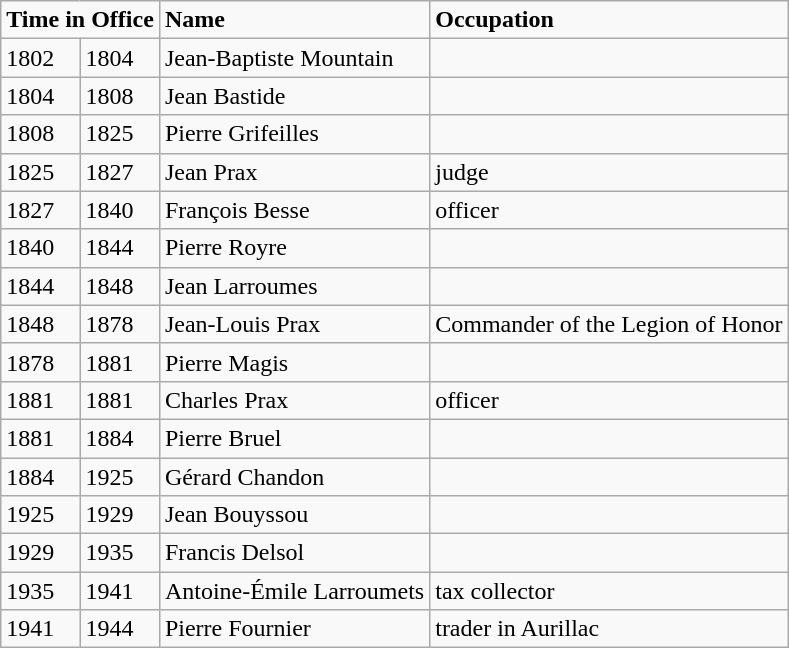<table class="wikitable">
<tr>
<td colspan="2"><strong>Time in Office</strong></td>
<td><strong>Name</strong></td>
<td><strong>Occupation</strong></td>
</tr>
<tr>
<td>1802</td>
<td>1804</td>
<td>Jean-Baptiste Mountain</td>
<td></td>
</tr>
<tr>
<td>1804</td>
<td>1808</td>
<td>Jean Bastide</td>
<td></td>
</tr>
<tr>
<td>1808</td>
<td>1825</td>
<td>Pierre Grifeilles</td>
<td></td>
</tr>
<tr>
<td>1825</td>
<td>1827</td>
<td>Jean Prax</td>
<td>judge</td>
</tr>
<tr>
<td>1827</td>
<td>1840</td>
<td>François Besse</td>
<td>officer</td>
</tr>
<tr>
<td>1840</td>
<td>1844</td>
<td>Pierre Royre</td>
<td></td>
</tr>
<tr>
<td>1844</td>
<td>1848</td>
<td>Jean Larroumes</td>
<td></td>
</tr>
<tr>
<td>1848</td>
<td>1878</td>
<td>Jean-Louis Prax</td>
<td>Commander of the Legion of Honor</td>
</tr>
<tr>
<td>1878</td>
<td>1881</td>
<td>Pierre Magis</td>
<td></td>
</tr>
<tr>
<td>1881</td>
<td>1881</td>
<td>Charles Prax</td>
<td>officer</td>
</tr>
<tr>
<td>1881</td>
<td>1884</td>
<td>Pierre Bruel</td>
<td></td>
</tr>
<tr>
<td>1884</td>
<td>1925</td>
<td>Gérard Chandon</td>
<td></td>
</tr>
<tr>
<td>1925</td>
<td>1929</td>
<td>Jean Bouyssou</td>
<td></td>
</tr>
<tr>
<td>1929</td>
<td>1935</td>
<td>Francis Delsol</td>
<td></td>
</tr>
<tr>
<td>1935</td>
<td>1941</td>
<td>Antoine-Émile Larroumets</td>
<td>tax collector</td>
</tr>
<tr>
<td>1941</td>
<td>1944</td>
<td>Pierre Fournier</td>
<td>trader in Aurillac</td>
</tr>
</table>
